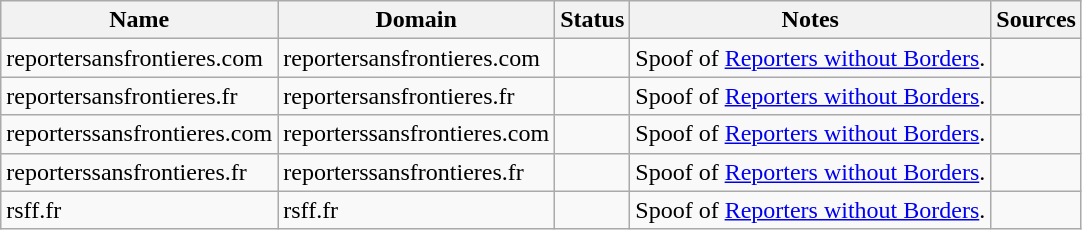<table class="wikitable sortable mw-collapsible">
<tr>
<th>Name</th>
<th>Domain</th>
<th>Status</th>
<th class="sortable">Notes</th>
<th class="unsortable">Sources</th>
</tr>
<tr>
<td>reportersansfrontieres.com</td>
<td>reportersansfrontieres.com</td>
<td></td>
<td>Spoof of <a href='#'>Reporters without Borders</a>.</td>
<td></td>
</tr>
<tr>
<td>reportersansfrontieres.fr</td>
<td>reportersansfrontieres.fr</td>
<td></td>
<td>Spoof of <a href='#'>Reporters without Borders</a>.</td>
<td></td>
</tr>
<tr>
<td>reporterssansfrontieres.com</td>
<td>reporterssansfrontieres.com</td>
<td></td>
<td>Spoof of <a href='#'>Reporters without Borders</a>.</td>
<td></td>
</tr>
<tr>
<td>reporterssansfrontieres.fr</td>
<td>reporterssansfrontieres.fr</td>
<td></td>
<td>Spoof of <a href='#'>Reporters without Borders</a>.</td>
<td></td>
</tr>
<tr>
<td>rsff.fr</td>
<td>rsff.fr</td>
<td></td>
<td>Spoof of <a href='#'>Reporters without Borders</a>.</td>
<td></td>
</tr>
</table>
